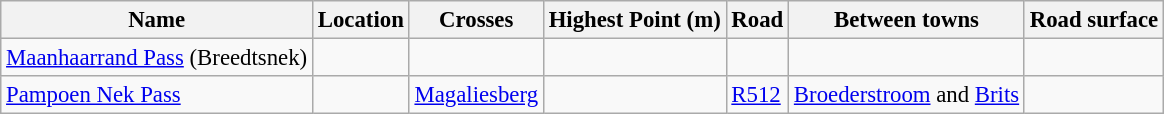<table class="wikitable sortable" style="font-size: 95%;">
<tr>
<th>Name</th>
<th>Location</th>
<th>Crosses</th>
<th>Highest Point (m)</th>
<th>Road</th>
<th>Between towns</th>
<th>Road surface</th>
</tr>
<tr>
<td><a href='#'>Maanhaarrand Pass</a> (Breedtsnek)</td>
<td></td>
<td></td>
<td></td>
<td></td>
<td></td>
<td></td>
</tr>
<tr>
<td><a href='#'>Pampoen Nek Pass</a></td>
<td></td>
<td><a href='#'>Magaliesberg</a></td>
<td></td>
<td><a href='#'>R512</a></td>
<td><a href='#'>Broederstroom</a> and <a href='#'>Brits</a></td>
<td></td>
</tr>
</table>
